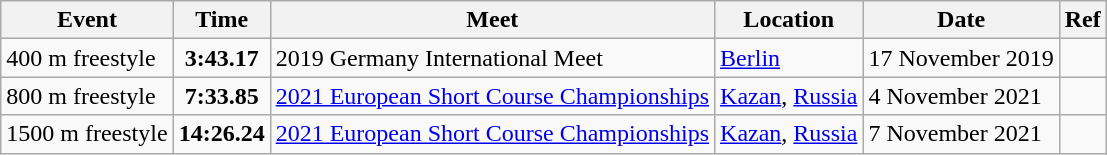<table class="wikitable">
<tr>
<th>Event</th>
<th>Time</th>
<th>Meet</th>
<th>Location</th>
<th>Date</th>
<th>Ref</th>
</tr>
<tr>
<td>400 m freestyle</td>
<td style="text-align:center;"><strong>3:43.17</strong></td>
<td>2019 Germany International Meet</td>
<td><a href='#'>Berlin</a></td>
<td>17 November 2019</td>
<td style="text-align:center;"></td>
</tr>
<tr>
<td>800 m freestyle</td>
<td style="text-align:center;"><strong>7:33.85</strong></td>
<td><a href='#'>2021 European Short Course Championships</a></td>
<td><a href='#'>Kazan</a>, <a href='#'>Russia</a></td>
<td>4 November 2021</td>
<td style="text-align:center;"></td>
</tr>
<tr>
<td>1500 m freestyle</td>
<td style="text-align:center;"><strong>14:26.24</strong></td>
<td><a href='#'>2021 European Short Course Championships</a></td>
<td><a href='#'>Kazan</a>, <a href='#'>Russia</a></td>
<td>7 November 2021</td>
<td style="text-align:center;"></td>
</tr>
</table>
